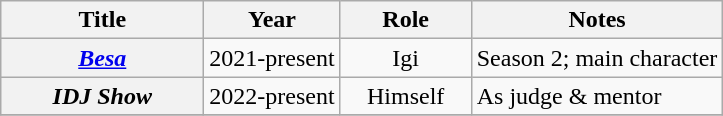<table class="wikitable sortable plainrowheaders" style="text-align:center;">
<tr>
<th scope="col" style="width:8em;">Title</th>
<th scope="col">Year</th>
<th scope="col" style="width:5em;">Role</th>
<th scope="col">Notes</th>
</tr>
<tr>
<th scope="row"><em><a href='#'>Besa</a></em></th>
<td>2021-present</td>
<td>Igi</td>
<td style="text-align:left;">Season 2; main character</td>
</tr>
<tr>
<th scope="row"><em>IDJ Show</em></th>
<td>2022-present</td>
<td>Himself</td>
<td style="text-align:left;">As judge & mentor</td>
</tr>
<tr>
</tr>
</table>
